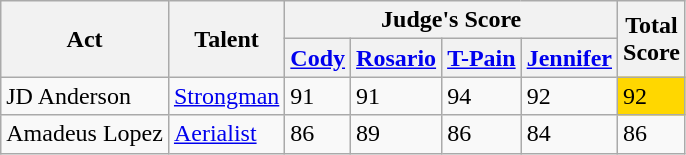<table class="wikitable">
<tr>
<th rowspan="2">Act</th>
<th rowspan="2">Talent</th>
<th colspan="4">Judge's Score</th>
<th rowspan="2">Total<br>Score</th>
</tr>
<tr>
<th><a href='#'>Cody</a></th>
<th><a href='#'>Rosario</a></th>
<th><a href='#'>T-Pain</a></th>
<th><a href='#'>Jennifer</a></th>
</tr>
<tr>
<td>JD Anderson</td>
<td><a href='#'>Strongman</a></td>
<td>91</td>
<td>91</td>
<td>94</td>
<td>92</td>
<td style="background:gold;">92</td>
</tr>
<tr>
<td>Amadeus Lopez</td>
<td><a href='#'>Aerialist</a></td>
<td>86</td>
<td>89</td>
<td>86</td>
<td>84</td>
<td>86</td>
</tr>
</table>
